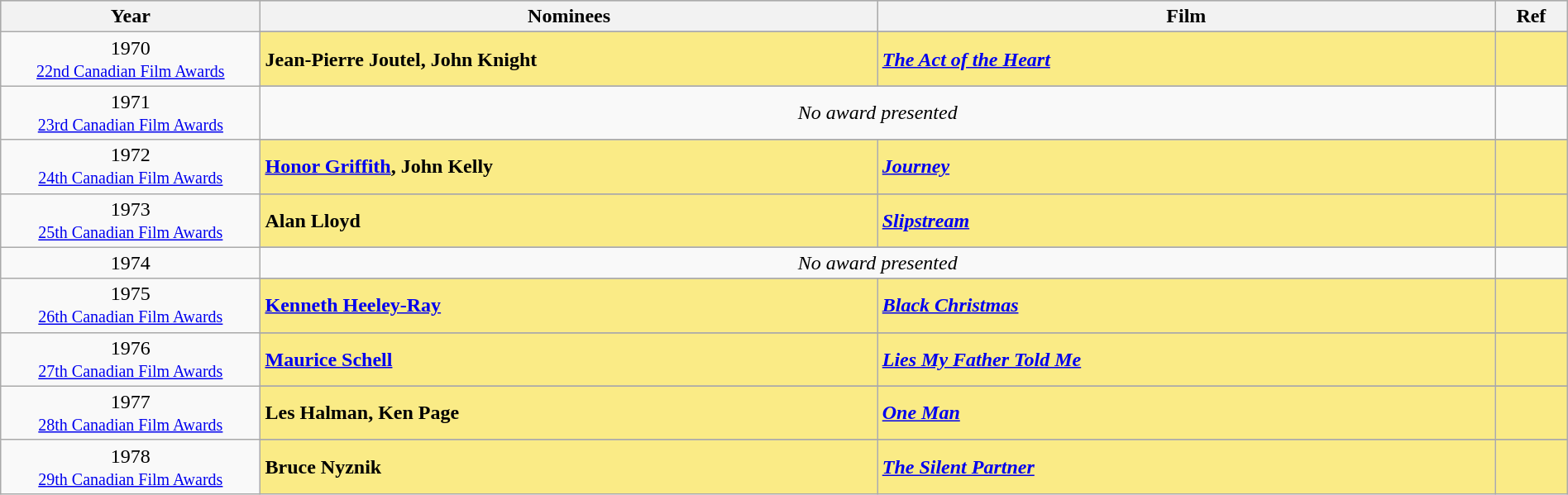<table class="wikitable" style="width:100%;">
<tr style="background:#bebebe;">
<th style="width:8%;">Year</th>
<th style="width:19%;">Nominees</th>
<th style="width:19%;">Film</th>
<th style="width:2%;">Ref</th>
</tr>
<tr>
<td rowspan=2 align="center">1970 <br> <small><a href='#'>22nd Canadian Film Awards</a></small></td>
</tr>
<tr style="background:#FAEB86;">
<td><strong>Jean-Pierre Joutel, John Knight</strong></td>
<td><strong><em><a href='#'>The Act of the Heart</a></em></strong></td>
<td></td>
</tr>
<tr>
<td rowspan=2 align="center">1971 <br> <small><a href='#'>23rd Canadian Film Awards</a></small></td>
</tr>
<tr>
<td colspan=2 align=center><em>No award presented</em></td>
<td></td>
</tr>
<tr>
<td rowspan=2 align="center">1972 <br> <small><a href='#'>24th Canadian Film Awards</a></small></td>
</tr>
<tr style="background:#FAEB86;">
<td><strong><a href='#'>Honor Griffith</a>, John Kelly</strong></td>
<td><strong><em><a href='#'>Journey</a></em></strong></td>
<td></td>
</tr>
<tr>
<td rowspan=2 align="center">1973 <br> <small><a href='#'>25th Canadian Film Awards</a></small></td>
</tr>
<tr style="background:#FAEB86;">
<td><strong>Alan Lloyd</strong></td>
<td><strong><em><a href='#'>Slipstream</a></em></strong></td>
<td></td>
</tr>
<tr>
<td rowspan=2 align="center">1974</td>
</tr>
<tr>
<td colspan=2 align=center><em>No award presented</em></td>
<td></td>
</tr>
<tr>
<td rowspan=2 align="center">1975 <br> <small><a href='#'>26th Canadian Film Awards</a></small></td>
</tr>
<tr style="background:#FAEB86;">
<td><strong><a href='#'>Kenneth Heeley-Ray</a></strong></td>
<td><strong><em><a href='#'>Black Christmas</a></em></strong></td>
<td></td>
</tr>
<tr>
<td rowspan=2 align="center">1976 <br> <small><a href='#'>27th Canadian Film Awards</a></small></td>
</tr>
<tr style="background:#FAEB86;">
<td><strong><a href='#'>Maurice Schell</a></strong></td>
<td><strong><em><a href='#'>Lies My Father Told Me</a></em></strong></td>
<td></td>
</tr>
<tr>
<td rowspan=2 align="center">1977 <br> <small><a href='#'>28th Canadian Film Awards</a></small></td>
</tr>
<tr style="background:#FAEB86;">
<td><strong>Les Halman, Ken Page</strong></td>
<td><strong><em><a href='#'>One Man</a></em></strong></td>
<td></td>
</tr>
<tr>
<td rowspan=2 align="center">1978 <br> <small><a href='#'>29th Canadian Film Awards</a></small></td>
</tr>
<tr style="background:#FAEB86;">
<td><strong>Bruce Nyznik</strong></td>
<td><strong><em><a href='#'>The Silent Partner</a></em></strong></td>
<td></td>
</tr>
</table>
